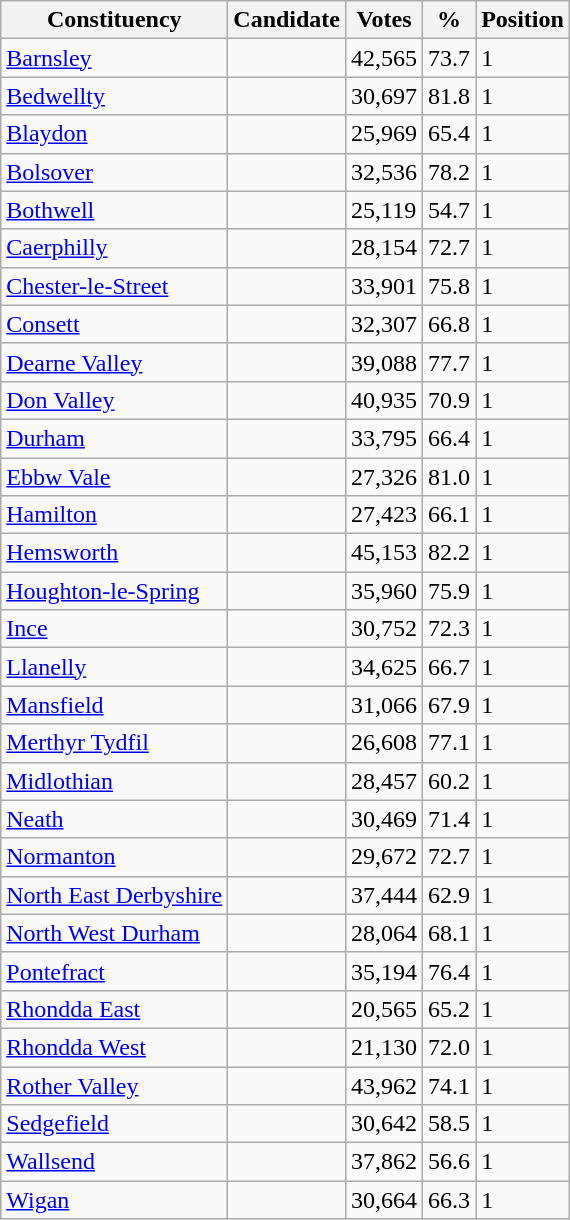<table class="wikitable sortable">
<tr>
<th>Constituency</th>
<th>Candidate</th>
<th>Votes</th>
<th>%</th>
<th>Position</th>
</tr>
<tr>
<td><a href='#'>Barnsley</a></td>
<td></td>
<td>42,565</td>
<td>73.7</td>
<td>1</td>
</tr>
<tr>
<td><a href='#'>Bedwellty</a></td>
<td></td>
<td>30,697</td>
<td>81.8</td>
<td>1</td>
</tr>
<tr>
<td><a href='#'>Blaydon</a></td>
<td></td>
<td>25,969</td>
<td>65.4</td>
<td>1</td>
</tr>
<tr>
<td><a href='#'>Bolsover</a></td>
<td></td>
<td>32,536</td>
<td>78.2</td>
<td>1</td>
</tr>
<tr>
<td><a href='#'>Bothwell</a></td>
<td></td>
<td>25,119</td>
<td>54.7</td>
<td>1</td>
</tr>
<tr>
<td><a href='#'>Caerphilly</a></td>
<td></td>
<td>28,154</td>
<td>72.7</td>
<td>1</td>
</tr>
<tr>
<td><a href='#'>Chester-le-Street</a></td>
<td></td>
<td>33,901</td>
<td>75.8</td>
<td>1</td>
</tr>
<tr>
<td><a href='#'>Consett</a></td>
<td></td>
<td>32,307</td>
<td>66.8</td>
<td>1</td>
</tr>
<tr>
<td><a href='#'>Dearne Valley</a></td>
<td></td>
<td>39,088</td>
<td>77.7</td>
<td>1</td>
</tr>
<tr>
<td><a href='#'>Don Valley</a></td>
<td></td>
<td>40,935</td>
<td>70.9</td>
<td>1</td>
</tr>
<tr>
<td><a href='#'>Durham</a></td>
<td></td>
<td>33,795</td>
<td>66.4</td>
<td>1</td>
</tr>
<tr>
<td><a href='#'>Ebbw Vale</a></td>
<td></td>
<td>27,326</td>
<td>81.0</td>
<td>1</td>
</tr>
<tr>
<td><a href='#'>Hamilton</a></td>
<td></td>
<td>27,423</td>
<td>66.1</td>
<td>1</td>
</tr>
<tr>
<td><a href='#'>Hemsworth</a></td>
<td></td>
<td>45,153</td>
<td>82.2</td>
<td>1</td>
</tr>
<tr>
<td><a href='#'>Houghton-le-Spring</a></td>
<td></td>
<td>35,960</td>
<td>75.9</td>
<td>1</td>
</tr>
<tr>
<td><a href='#'>Ince</a></td>
<td></td>
<td>30,752</td>
<td>72.3</td>
<td>1</td>
</tr>
<tr>
<td><a href='#'>Llanelly</a></td>
<td></td>
<td>34,625</td>
<td>66.7</td>
<td>1</td>
</tr>
<tr>
<td><a href='#'>Mansfield</a></td>
<td></td>
<td>31,066</td>
<td>67.9</td>
<td>1</td>
</tr>
<tr>
<td><a href='#'>Merthyr Tydfil</a></td>
<td></td>
<td>26,608</td>
<td>77.1</td>
<td>1</td>
</tr>
<tr>
<td><a href='#'>Midlothian</a></td>
<td></td>
<td>28,457</td>
<td>60.2</td>
<td>1</td>
</tr>
<tr>
<td><a href='#'>Neath</a></td>
<td></td>
<td>30,469</td>
<td>71.4</td>
<td>1</td>
</tr>
<tr>
<td><a href='#'>Normanton</a></td>
<td></td>
<td>29,672</td>
<td>72.7</td>
<td>1</td>
</tr>
<tr>
<td><a href='#'>North East Derbyshire</a></td>
<td></td>
<td>37,444</td>
<td>62.9</td>
<td>1</td>
</tr>
<tr>
<td><a href='#'>North West Durham</a></td>
<td></td>
<td>28,064</td>
<td>68.1</td>
<td>1</td>
</tr>
<tr>
<td><a href='#'>Pontefract</a></td>
<td></td>
<td>35,194</td>
<td>76.4</td>
<td>1</td>
</tr>
<tr>
<td><a href='#'>Rhondda East</a></td>
<td></td>
<td>20,565</td>
<td>65.2</td>
<td>1</td>
</tr>
<tr>
<td><a href='#'>Rhondda West</a></td>
<td></td>
<td>21,130</td>
<td>72.0</td>
<td>1</td>
</tr>
<tr>
<td><a href='#'>Rother Valley</a></td>
<td></td>
<td>43,962</td>
<td>74.1</td>
<td>1</td>
</tr>
<tr>
<td><a href='#'>Sedgefield</a></td>
<td></td>
<td>30,642</td>
<td>58.5</td>
<td>1</td>
</tr>
<tr>
<td><a href='#'>Wallsend</a></td>
<td></td>
<td>37,862</td>
<td>56.6</td>
<td>1</td>
</tr>
<tr>
<td><a href='#'>Wigan</a></td>
<td></td>
<td>30,664</td>
<td>66.3</td>
<td>1</td>
</tr>
</table>
